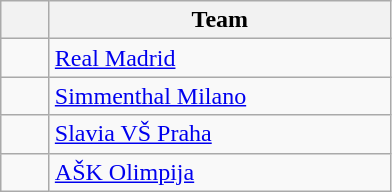<table class="wikitable" style="text-align:center">
<tr>
<th width=25></th>
<th width=220>Team</th>
</tr>
<tr>
<td></td>
<td align=left> <a href='#'>Real Madrid</a></td>
</tr>
<tr>
<td></td>
<td align=left> <a href='#'>Simmenthal Milano</a></td>
</tr>
<tr>
<td></td>
<td align=left> <a href='#'>Slavia VŠ Praha</a></td>
</tr>
<tr>
<td></td>
<td align=left> <a href='#'>AŠK Olimpija</a></td>
</tr>
</table>
